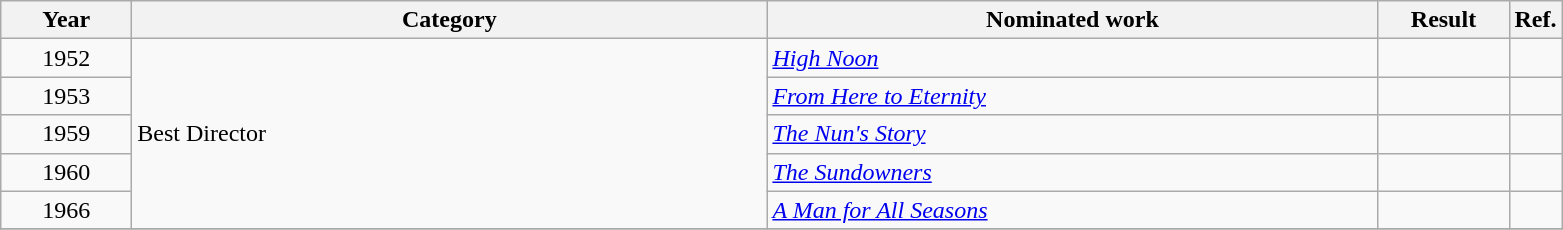<table class=wikitable>
<tr>
<th scope="col" style="width:5em;">Year</th>
<th scope="col" style="width:26em;">Category</th>
<th scope="col" style="width:25em;">Nominated work</th>
<th scope="col" style="width:5em;">Result</th>
<th>Ref.</th>
</tr>
<tr>
<td style="text-align:center;">1952</td>
<td rowspan=5>Best Director</td>
<td><em><a href='#'>High Noon</a></em></td>
<td></td>
<td></td>
</tr>
<tr>
<td style="text-align:center;">1953</td>
<td><em><a href='#'>From Here to Eternity</a></em></td>
<td></td>
<td></td>
</tr>
<tr>
<td style="text-align:center;">1959</td>
<td><em><a href='#'>The Nun's Story</a></em></td>
<td></td>
<td></td>
</tr>
<tr>
<td style="text-align:center;">1960</td>
<td><em><a href='#'>The Sundowners</a></em></td>
<td></td>
<td></td>
</tr>
<tr>
<td style="text-align:center;">1966</td>
<td><em><a href='#'>A Man for All Seasons</a></em></td>
<td></td>
<td></td>
</tr>
<tr>
</tr>
</table>
